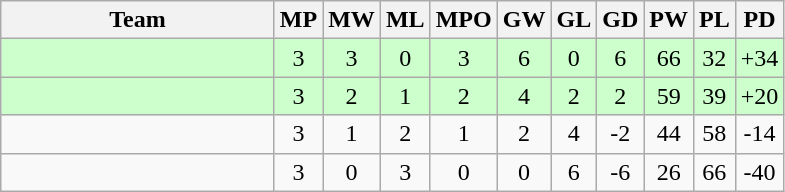<table class=wikitable style="text-align:center">
<tr>
<th width=175>Team</th>
<th width=20>MP</th>
<th width=20>MW</th>
<th width=20>ML</th>
<th width=20>MPO</th>
<th width=20>GW</th>
<th width=20>GL</th>
<th width=20>GD</th>
<th width=20>PW</th>
<th width=20>PL</th>
<th width=20>PD</th>
</tr>
<tr bgcolor="#ccffcc">
<td align=left><strong><br></strong></td>
<td>3</td>
<td>3</td>
<td>0</td>
<td>3</td>
<td>6</td>
<td>0</td>
<td>6</td>
<td>66</td>
<td>32</td>
<td>+34</td>
</tr>
<tr bgcolor="#ccffcc">
<td align=left><strong><br></strong></td>
<td>3</td>
<td>2</td>
<td>1</td>
<td>2</td>
<td>4</td>
<td>2</td>
<td>2</td>
<td>59</td>
<td>39</td>
<td>+20</td>
</tr>
<tr>
<td align=left><br></td>
<td>3</td>
<td>1</td>
<td>2</td>
<td>1</td>
<td>2</td>
<td>4</td>
<td>-2</td>
<td>44</td>
<td>58</td>
<td>-14</td>
</tr>
<tr>
<td align=left><br></td>
<td>3</td>
<td>0</td>
<td>3</td>
<td>0</td>
<td>0</td>
<td>6</td>
<td>-6</td>
<td>26</td>
<td>66</td>
<td>-40</td>
</tr>
</table>
